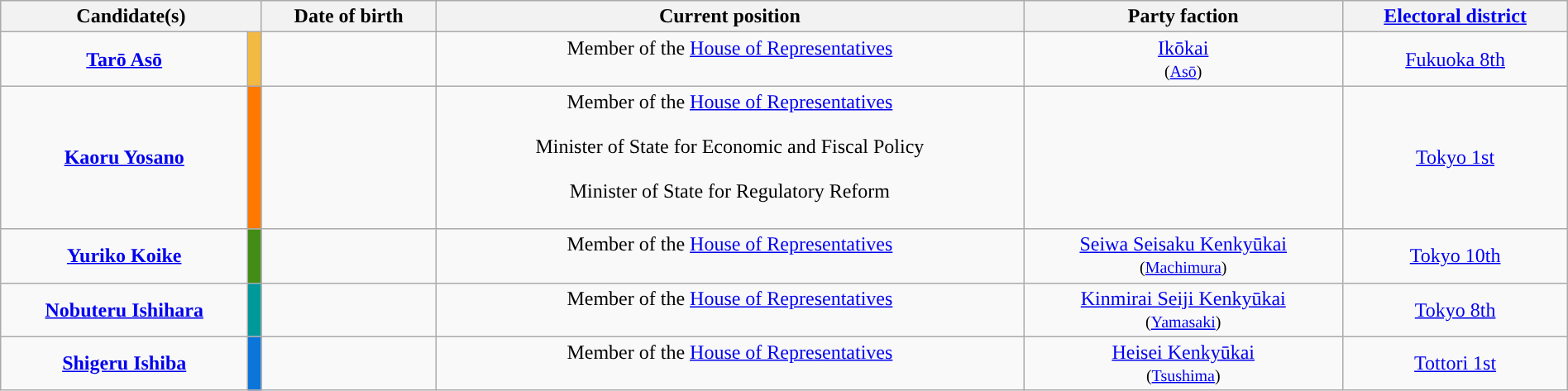<table class="wikitable sortable" style="text-align:center;width:100%">
<tr>
<th colspan="2" style="width:110px;">Candidate(s)</th>
<th>Date of birth</th>
<th class="unsortable">Current position</th>
<th>Party faction</th>
<th><a href='#'>Electoral district</a></th>
</tr>
<tr>
<td> <strong><a href='#'>Tarō Asō</a></strong></td>
<td style="background:#F2BA42"></td>
<td><br></td>
<td>Member of the <a href='#'>House of Representatives</a><br><br></td>
<td><a href='#'>Ikōkai</a><br><small> (<a href='#'>Asō</a>) </small></td>
<td> <a href='#'>Fukuoka 8th</a></td>
</tr>
<tr>
<td> <strong><a href='#'>Kaoru Yosano</a></strong></td>
<td style="background:#FF7900"></td>
<td><br></td>
<td>Member of the <a href='#'>House of Representatives</a><br> <br>Minister of State for Economic and Fiscal Policy<br><br>Minister of State for Regulatory Reform <br><br></td>
<td></td>
<td> <a href='#'>Tokyo 1st</a></td>
</tr>
<tr>
<td> <strong><a href='#'>Yuriko Koike</a></strong></td>
<td style="background:#438C15"></td>
<td><br></td>
<td>Member of the <a href='#'>House of Representatives</a><br><br></td>
<td><a href='#'>Seiwa Seisaku Kenkyūkai</a><br><small> (<a href='#'>Machimura</a>) </small></td>
<td> <a href='#'>Tokyo 10th</a></td>
</tr>
<tr>
<td> <strong><a href='#'>Nobuteru Ishihara</a></strong></td>
<td style="background:#009999"></td>
<td><br></td>
<td>Member of the <a href='#'>House of Representatives</a><br> <br></td>
<td><a href='#'>Kinmirai Seiji Kenkyūkai</a><br><small> (<a href='#'>Yamasaki</a>) </small></td>
<td> <a href='#'>Tokyo 8th</a></td>
</tr>
<tr>
<td> <strong><a href='#'>Shigeru Ishiba</a></strong></td>
<td style="background:#0B75D9"></td>
<td><br></td>
<td>Member of the <a href='#'>House of Representatives</a><br><br></td>
<td><a href='#'>Heisei Kenkyūkai</a><br><small> (<a href='#'>Tsushima</a>) </small></td>
<td> <a href='#'>Tottori 1st</a></td>
</tr>
</table>
